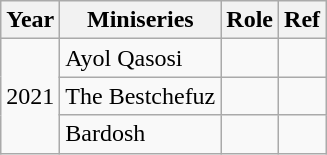<table class="wikitable sortable">
<tr>
<th>Year</th>
<th>Miniseries</th>
<th>Role</th>
<th>Ref</th>
</tr>
<tr>
<td rowspan=3>2021</td>
<td>Ayol Qasosi</td>
<td></td>
<td></td>
</tr>
<tr>
<td>The Bestchefuz</td>
<td></td>
<td></td>
</tr>
<tr>
<td>Bardosh</td>
<td></td>
<td></td>
</tr>
</table>
